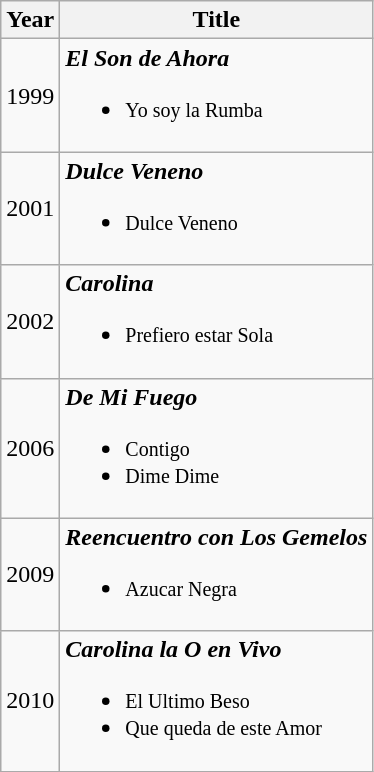<table class="wikitable">
<tr>
<th>Year</th>
<th>Title</th>
</tr>
<tr>
<td>1999</td>
<td><strong><em>El Son de Ahora</em></strong><br><ul><li><small>Yo soy la Rumba</small></li></ul></td>
</tr>
<tr>
<td>2001</td>
<td><strong><em>Dulce Veneno</em></strong><br><ul><li><small>Dulce Veneno</small></li></ul></td>
</tr>
<tr>
<td>2002</td>
<td><strong><em>Carolina</em></strong><br><ul><li><small>Prefiero estar Sola</small></li></ul></td>
</tr>
<tr>
<td>2006</td>
<td><strong><em>De Mi Fuego</em></strong><br><ul><li><small>Contigo</small></li><li><small>Dime Dime</small></li></ul></td>
</tr>
<tr>
<td>2009</td>
<td><strong><em>Reencuentro con Los Gemelos</em></strong><br><ul><li><small>Azucar Negra</small></li></ul></td>
</tr>
<tr>
<td>2010</td>
<td><strong><em>Carolina la O en Vivo</em></strong><br><ul><li><small>El Ultimo Beso</small></li><li><small>Que queda de este Amor</small></li></ul></td>
</tr>
</table>
